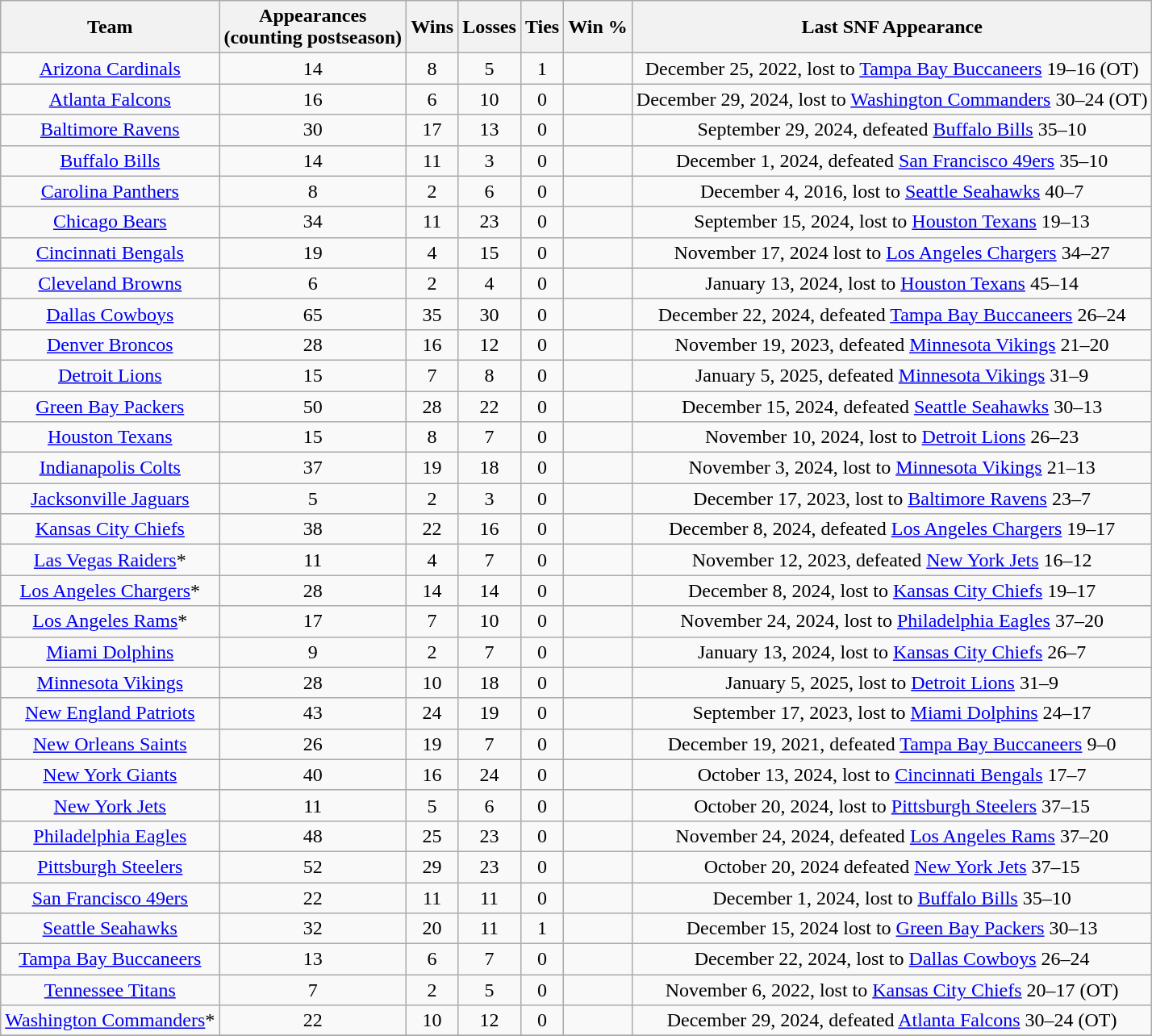<table class="wikitable sortable sortable" style="text-align: center;">
<tr>
<th>Team</th>
<th>Appearances<br>(counting postseason)</th>
<th>Wins</th>
<th>Losses</th>
<th>Ties</th>
<th>Win %</th>
<th>Last SNF Appearance</th>
</tr>
<tr>
<td><a href='#'>Arizona Cardinals</a></td>
<td>14</td>
<td>8</td>
<td>5</td>
<td>1</td>
<td></td>
<td>December 25, 2022, lost to <a href='#'>Tampa Bay Buccaneers</a> 19–16 (OT)</td>
</tr>
<tr>
<td><a href='#'>Atlanta Falcons</a></td>
<td>16</td>
<td>6</td>
<td>10</td>
<td>0</td>
<td></td>
<td>December 29, 2024, lost to <a href='#'>Washington Commanders</a> 30–24 (OT)</td>
</tr>
<tr>
<td><a href='#'>Baltimore Ravens</a></td>
<td>30</td>
<td>17</td>
<td>13</td>
<td>0</td>
<td></td>
<td>September 29, 2024, defeated <a href='#'>Buffalo Bills</a> 35–10</td>
</tr>
<tr>
<td><a href='#'>Buffalo Bills</a></td>
<td>14</td>
<td>11</td>
<td>3</td>
<td>0</td>
<td></td>
<td>December 1, 2024, defeated <a href='#'>San Francisco 49ers</a> 35–10</td>
</tr>
<tr>
<td><a href='#'>Carolina Panthers</a></td>
<td>8</td>
<td>2</td>
<td>6</td>
<td>0</td>
<td></td>
<td>December 4, 2016, lost to <a href='#'>Seattle Seahawks</a> 40–7</td>
</tr>
<tr>
<td><a href='#'>Chicago Bears</a></td>
<td>34</td>
<td>11</td>
<td>23</td>
<td>0</td>
<td></td>
<td>September 15, 2024, lost to <a href='#'>Houston Texans</a> 19–13</td>
</tr>
<tr>
<td><a href='#'>Cincinnati Bengals</a></td>
<td>19</td>
<td>4</td>
<td>15</td>
<td>0</td>
<td></td>
<td>November 17, 2024 lost to <a href='#'>Los Angeles Chargers</a> 34–27</td>
</tr>
<tr>
<td><a href='#'>Cleveland Browns</a></td>
<td>6</td>
<td>2</td>
<td>4</td>
<td>0</td>
<td></td>
<td>January 13, 2024, lost to <a href='#'>Houston Texans</a> 45–14</td>
</tr>
<tr>
<td><a href='#'>Dallas Cowboys</a></td>
<td>65</td>
<td>35</td>
<td>30</td>
<td>0</td>
<td></td>
<td>December 22, 2024, defeated <a href='#'>Tampa Bay Buccaneers</a> 26–24</td>
</tr>
<tr>
<td><a href='#'>Denver Broncos</a></td>
<td>28</td>
<td>16</td>
<td>12</td>
<td>0</td>
<td></td>
<td>November 19, 2023, defeated <a href='#'>Minnesota Vikings</a> 21–20</td>
</tr>
<tr>
<td><a href='#'>Detroit Lions</a></td>
<td>15</td>
<td>7</td>
<td>8</td>
<td>0</td>
<td></td>
<td>January 5, 2025, defeated <a href='#'>Minnesota Vikings</a> 31–9</td>
</tr>
<tr>
<td><a href='#'>Green Bay Packers</a></td>
<td>50</td>
<td>28</td>
<td>22</td>
<td>0</td>
<td></td>
<td>December 15, 2024, defeated <a href='#'>Seattle Seahawks</a> 30–13</td>
</tr>
<tr>
<td><a href='#'>Houston Texans</a></td>
<td>15</td>
<td>8</td>
<td>7</td>
<td>0</td>
<td></td>
<td>November 10, 2024, lost to <a href='#'>Detroit Lions</a> 26–23</td>
</tr>
<tr>
<td><a href='#'>Indianapolis Colts</a></td>
<td>37</td>
<td>19</td>
<td>18</td>
<td>0</td>
<td></td>
<td>November 3, 2024, lost to <a href='#'>Minnesota Vikings</a> 21–13</td>
</tr>
<tr>
<td><a href='#'>Jacksonville Jaguars</a></td>
<td>5</td>
<td>2</td>
<td>3</td>
<td>0</td>
<td></td>
<td>December 17, 2023, lost to <a href='#'>Baltimore Ravens</a> 23–7</td>
</tr>
<tr>
<td><a href='#'>Kansas City Chiefs</a></td>
<td>38</td>
<td>22</td>
<td>16</td>
<td>0</td>
<td></td>
<td>December 8, 2024, defeated <a href='#'>Los Angeles Chargers</a> 19–17</td>
</tr>
<tr>
<td><a href='#'>Las Vegas Raiders</a>*</td>
<td>11</td>
<td>4</td>
<td>7</td>
<td>0</td>
<td></td>
<td>November 12, 2023, defeated <a href='#'>New York Jets</a> 16–12</td>
</tr>
<tr>
<td><a href='#'>Los Angeles Chargers</a>*</td>
<td>28</td>
<td>14</td>
<td>14</td>
<td>0</td>
<td></td>
<td>December 8, 2024, lost to <a href='#'>Kansas City Chiefs</a> 19–17</td>
</tr>
<tr>
<td><a href='#'>Los Angeles Rams</a>*</td>
<td>17</td>
<td>7</td>
<td>10</td>
<td>0</td>
<td></td>
<td>November 24, 2024, lost to <a href='#'>Philadelphia Eagles</a> 37–20</td>
</tr>
<tr>
<td><a href='#'>Miami Dolphins</a></td>
<td>9</td>
<td>2</td>
<td>7</td>
<td>0</td>
<td></td>
<td>January 13, 2024, lost to <a href='#'>Kansas City Chiefs</a> 26–7</td>
</tr>
<tr>
<td><a href='#'>Minnesota Vikings</a></td>
<td>28</td>
<td>10</td>
<td>18</td>
<td>0</td>
<td></td>
<td>January 5, 2025, lost to <a href='#'>Detroit Lions</a> 31–9</td>
</tr>
<tr>
<td><a href='#'>New England Patriots</a></td>
<td>43</td>
<td>24</td>
<td>19</td>
<td>0</td>
<td></td>
<td>September 17, 2023, lost to <a href='#'>Miami Dolphins</a> 24–17</td>
</tr>
<tr>
<td><a href='#'>New Orleans Saints</a></td>
<td>26</td>
<td>19</td>
<td>7</td>
<td>0</td>
<td></td>
<td>December 19, 2021, defeated <a href='#'>Tampa Bay Buccaneers</a> 9–0</td>
</tr>
<tr>
<td><a href='#'>New York Giants</a></td>
<td>40</td>
<td>16</td>
<td>24</td>
<td>0</td>
<td></td>
<td>October 13, 2024, lost to <a href='#'>Cincinnati Bengals</a> 17–7</td>
</tr>
<tr>
<td><a href='#'>New York Jets</a></td>
<td>11</td>
<td>5</td>
<td>6</td>
<td>0</td>
<td></td>
<td>October 20, 2024, lost to <a href='#'>Pittsburgh Steelers</a> 37–15</td>
</tr>
<tr>
<td><a href='#'>Philadelphia Eagles</a></td>
<td>48</td>
<td>25</td>
<td>23</td>
<td>0</td>
<td></td>
<td>November 24, 2024, defeated <a href='#'>Los Angeles Rams</a> 37–20</td>
</tr>
<tr>
<td><a href='#'>Pittsburgh Steelers</a></td>
<td>52</td>
<td>29</td>
<td>23</td>
<td>0</td>
<td></td>
<td>October 20, 2024 defeated <a href='#'>New York Jets</a> 37–15</td>
</tr>
<tr>
<td><a href='#'>San Francisco 49ers</a></td>
<td>22</td>
<td>11</td>
<td>11</td>
<td>0</td>
<td></td>
<td>December 1, 2024, lost to <a href='#'>Buffalo Bills</a> 35–10</td>
</tr>
<tr>
<td><a href='#'>Seattle Seahawks</a></td>
<td>32</td>
<td>20</td>
<td>11</td>
<td>1</td>
<td></td>
<td>December 15, 2024 lost to <a href='#'>Green Bay Packers</a> 30–13</td>
</tr>
<tr>
<td><a href='#'>Tampa Bay Buccaneers</a></td>
<td>13</td>
<td>6</td>
<td>7</td>
<td>0</td>
<td></td>
<td>December 22, 2024, lost to <a href='#'>Dallas Cowboys</a> 26–24</td>
</tr>
<tr>
<td><a href='#'>Tennessee Titans</a></td>
<td>7</td>
<td>2</td>
<td>5</td>
<td>0</td>
<td></td>
<td>November 6, 2022, lost to <a href='#'>Kansas City Chiefs</a> 20–17 (OT)</td>
</tr>
<tr>
<td><a href='#'>Washington Commanders</a>*</td>
<td>22</td>
<td>10</td>
<td>12</td>
<td>0</td>
<td></td>
<td>December 29, 2024, defeated <a href='#'>Atlanta Falcons</a> 30–24 (OT)</td>
</tr>
<tr>
</tr>
</table>
